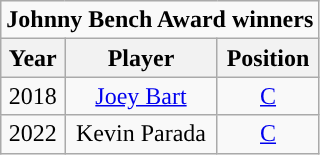<table class="wikitable">
<tr>
<td colspan="3"><strong>Johnny Bench Award winners</strong></td>
</tr>
<tr>
<th>Year</th>
<th>Player</th>
<th>Position</th>
</tr>
<tr style="text-align:center;">
<td>2018</td>
<td><a href='#'>Joey Bart</a></td>
<td><a href='#'>C</a></td>
</tr>
<tr style="text-align:center;">
<td>2022</td>
<td>Kevin Parada</td>
<td><a href='#'>C</a></td>
</tr>
</table>
